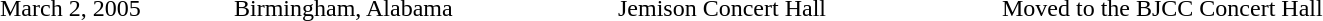<table cellpadding="2" style="border: 0px solid darkgray">
<tr>
<th width="150"></th>
<th width="250"></th>
<th width="250"></th>
<th width="500"></th>
</tr>
<tr border="0">
<td>March 2, 2005</td>
<td>Birmingham, Alabama</td>
<td>Jemison Concert Hall</td>
<td>Moved to the BJCC Concert Hall</td>
</tr>
<tr>
</tr>
</table>
